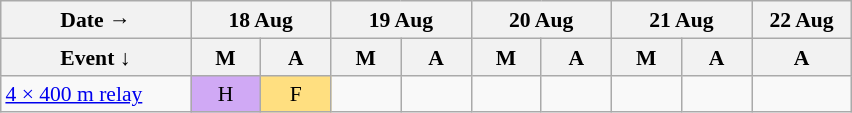<table class="wikitable" style="text-align:center; margin:0.5em auto; font-size:90%; line-height:1.25em;">
<tr>
<th>Date →</th>
<th colspan=2>18 Aug</th>
<th colspan=2>19 Aug</th>
<th colspan=2>20 Aug</th>
<th colspan=2>21 Aug</th>
<th>22 Aug</th>
</tr>
<tr>
<th width="120px">Event ↓</th>
<th width="40px">M</th>
<th width="40px">A</th>
<th width="40px">M</th>
<th width="40px">A</th>
<th width="40px">M</th>
<th width="40px">A</th>
<th width="40px">M</th>
<th width="40px">A</th>
<th width="60px">A</th>
</tr>
<tr>
<td align="left"><a href='#'>4 × 400 m relay</a></td>
<td bgcolor="#D0A9F5">H</td>
<td bgcolor="#FFDF80">F</td>
<td></td>
<td></td>
<td></td>
<td></td>
<td></td>
<td></td>
<td></td>
</tr>
</table>
